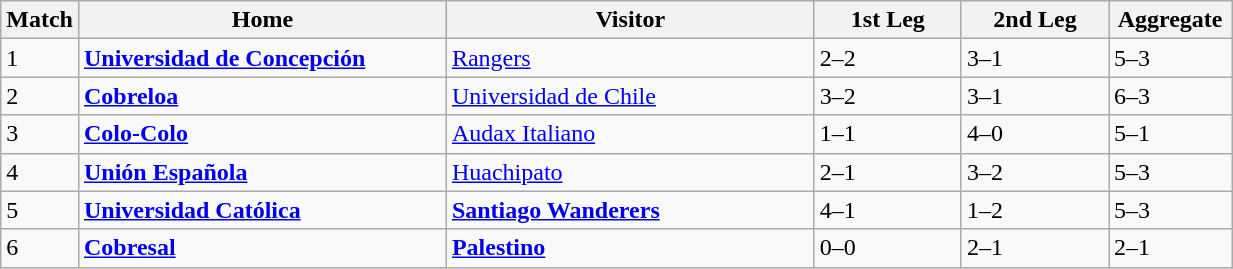<table class="wikitable" width=65%>
<tr>
<th width=6%>Match</th>
<th width=30%>Home</th>
<th width=30%>Visitor</th>
<th width=12%>1st Leg</th>
<th width=12%>2nd Leg</th>
<th width=12%>Aggregate</th>
</tr>
<tr>
<td>1</td>
<td><strong><a href='#'>Universidad de Concepción</a></strong></td>
<td><a href='#'>Rangers</a></td>
<td>2–2</td>
<td>3–1</td>
<td>5–3</td>
</tr>
<tr>
<td>2</td>
<td><strong><a href='#'>Cobreloa</a></strong></td>
<td><a href='#'>Universidad de Chile</a></td>
<td>3–2</td>
<td>3–1</td>
<td>6–3</td>
</tr>
<tr>
<td>3</td>
<td><strong><a href='#'>Colo-Colo</a></strong></td>
<td><a href='#'>Audax Italiano</a></td>
<td>1–1</td>
<td>4–0</td>
<td>5–1</td>
</tr>
<tr>
<td>4</td>
<td><strong><a href='#'>Unión Española</a></strong></td>
<td><a href='#'>Huachipato</a></td>
<td>2–1</td>
<td>3–2</td>
<td>5–3</td>
</tr>
<tr>
<td>5</td>
<td><strong><a href='#'>Universidad Católica</a></strong></td>
<td><strong><a href='#'>Santiago Wanderers</a></strong></td>
<td>4–1</td>
<td>1–2</td>
<td>5–3</td>
</tr>
<tr>
<td>6</td>
<td><strong><a href='#'>Cobresal</a></strong></td>
<td><strong><a href='#'>Palestino</a></strong></td>
<td>0–0</td>
<td>2–1</td>
<td>2–1</td>
</tr>
</table>
